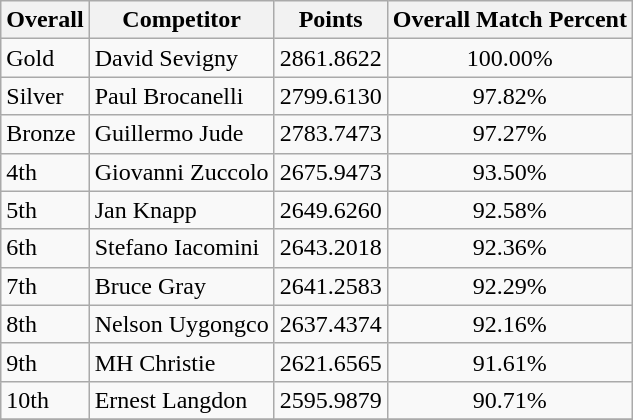<table class="wikitable sortable" style="text-align: left;">
<tr>
<th>Overall</th>
<th>Competitor</th>
<th>Points</th>
<th colspan="2">Overall Match Percent</th>
</tr>
<tr>
<td> Gold</td>
<td>David Sevigny</td>
<td>2861.8622</td>
<td colspan="2" style="text-align: center;">100.00%</td>
</tr>
<tr>
<td> Silver</td>
<td>Paul Brocanelli</td>
<td>2799.6130</td>
<td colspan="2" style="text-align: center;">97.82%</td>
</tr>
<tr>
<td> Bronze</td>
<td>Guillermo Jude</td>
<td>2783.7473</td>
<td colspan="2" style="text-align: center;">97.27%</td>
</tr>
<tr>
<td>4th</td>
<td>Giovanni Zuccolo</td>
<td>2675.9473</td>
<td colspan="2" style="text-align: center;">93.50%</td>
</tr>
<tr>
<td>5th</td>
<td>Jan Knapp</td>
<td>2649.6260</td>
<td colspan="2" style="text-align: center;">92.58%</td>
</tr>
<tr>
<td>6th</td>
<td>Stefano Iacomini</td>
<td>2643.2018</td>
<td colspan="2" style="text-align: center;">92.36%</td>
</tr>
<tr>
<td>7th</td>
<td>Bruce Gray</td>
<td>2641.2583</td>
<td colspan="2" style="text-align: center;">92.29%</td>
</tr>
<tr>
<td>8th</td>
<td>Nelson Uygongco</td>
<td>2637.4374</td>
<td colspan="2" style="text-align: center;">92.16%</td>
</tr>
<tr>
<td>9th</td>
<td>MH Christie</td>
<td>2621.6565</td>
<td colspan="2" style="text-align: center;">91.61%</td>
</tr>
<tr>
<td>10th</td>
<td>Ernest Langdon</td>
<td>2595.9879</td>
<td colspan="2" style="text-align: center;">90.71%</td>
</tr>
<tr>
</tr>
</table>
